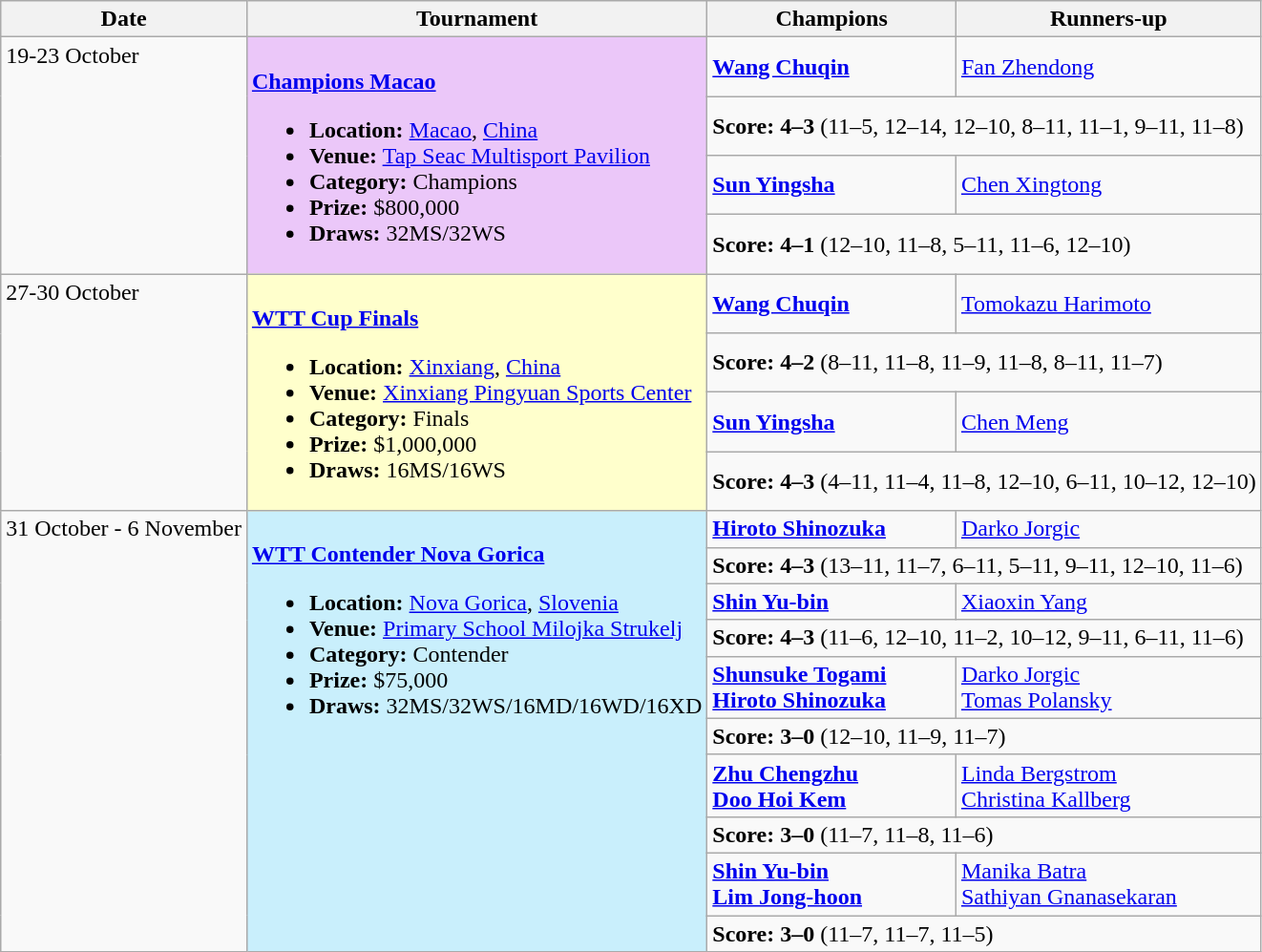<table class="wikitable">
<tr>
<th scope=col>Date</th>
<th scope=col>Tournament</th>
<th scope=col>Champions</th>
<th scope=col>Runners-up</th>
</tr>
<tr valign=top>
<td rowspan=4>19-23 October</td>
<td style="background:#EBC7F9;" rowspan="4"><br><strong><a href='#'>Champions Macao</a></strong><ul><li><strong>Location:</strong> <a href='#'>Macao</a>, <a href='#'>China</a></li><li><strong>Venue:</strong> <a href='#'>Tap Seac Multisport Pavilion</a></li><li><strong>Category:</strong> Champions</li><li><strong>Prize:</strong> $800,000</li><li><strong>Draws:</strong> 32MS/32WS</li></ul></td>
<td valign=middle><strong> <a href='#'>Wang Chuqin</a></strong></td>
<td valign=middle> <a href='#'>Fan Zhendong</a></td>
</tr>
<tr>
<td colspan=2><strong>Score: 4–3</strong> (11–5, 12–14, 12–10, 8–11, 11–1, 9–11, 11–8)</td>
</tr>
<tr valign=middle>
<td><strong> <a href='#'>Sun Yingsha</a></strong></td>
<td> <a href='#'>Chen Xingtong</a></td>
</tr>
<tr>
<td colspan=2><strong>Score: 4–1</strong> (12–10, 11–8, 5–11, 11–6, 12–10)</td>
</tr>
<tr valign=top>
<td rowspan=4>27-30 October</td>
<td style="background:#ffc;" rowspan="4"><br><strong><a href='#'>WTT Cup Finals</a></strong><ul><li><strong>Location:</strong> <a href='#'>Xinxiang</a>, <a href='#'>China</a></li><li><strong>Venue:</strong> <a href='#'>Xinxiang Pingyuan Sports Center</a></li><li><strong>Category:</strong> Finals</li><li><strong>Prize:</strong> $1,000,000</li><li><strong>Draws:</strong> 16MS/16WS</li></ul></td>
<td valign=middle><strong> <a href='#'>Wang Chuqin</a></strong></td>
<td valign=middle> <a href='#'>Tomokazu Harimoto</a></td>
</tr>
<tr>
<td colspan=2><strong>Score: 4–2</strong> (8–11, 11–8, 11–9, 11–8, 8–11, 11–7)</td>
</tr>
<tr valign=middle>
<td><strong> <a href='#'>Sun Yingsha</a></strong></td>
<td> <a href='#'>Chen Meng</a></td>
</tr>
<tr>
<td colspan=2><strong>Score: 4–3</strong> (4–11, 11–4, 11–8, 12–10, 6–11, 10–12, 12–10)</td>
</tr>
<tr valign=top>
<td rowspan=10>31 October - 6 November</td>
<td style="background:#C9EFFC;" rowspan="10"><br><strong><a href='#'>WTT Contender Nova Gorica</a></strong><ul><li><strong>Location:</strong> <a href='#'>Nova Gorica</a>, <a href='#'>Slovenia</a></li><li><strong>Venue:</strong> <a href='#'>Primary School Milojka Strukelj</a></li><li><strong>Category:</strong> Contender</li><li><strong>Prize:</strong> $75,000</li><li><strong>Draws:</strong> 32MS/32WS/16MD/16WD/16XD</li></ul></td>
<td><strong> <a href='#'>Hiroto Shinozuka</a></strong></td>
<td> <a href='#'>Darko Jorgic</a></td>
</tr>
<tr>
<td colspan=2><strong>Score: 4–3</strong> (13–11, 11–7, 6–11, 5–11, 9–11, 12–10, 11–6)</td>
</tr>
<tr valign=top>
<td><strong> <a href='#'>Shin Yu-bin</a></strong></td>
<td> <a href='#'>Xiaoxin Yang</a></td>
</tr>
<tr>
<td colspan=2><strong>Score: 4–3</strong> (11–6, 12–10, 11–2, 10–12, 9–11, 6–11, 11–6)</td>
</tr>
<tr valign=top>
<td><strong> <a href='#'>Shunsuke Togami</a><br> <a href='#'>Hiroto Shinozuka</a></strong></td>
<td> <a href='#'>Darko Jorgic</a><br> <a href='#'>Tomas Polansky</a></td>
</tr>
<tr>
<td colspan=2><strong>Score: 3–0</strong> (12–10, 11–9, 11–7)</td>
</tr>
<tr valign=top>
<td><strong> <a href='#'>Zhu Chengzhu</a><br> <a href='#'>Doo Hoi Kem</a></strong></td>
<td> <a href='#'>Linda Bergstrom</a><br> <a href='#'>Christina Kallberg</a></td>
</tr>
<tr>
<td colspan=2><strong>Score: 3–0</strong> (11–7, 11–8, 11–6)</td>
</tr>
<tr valign=top>
<td><strong> <a href='#'>Shin Yu-bin</a><br> <a href='#'>Lim Jong-hoon</a></strong></td>
<td> <a href='#'>Manika Batra</a><br> <a href='#'>Sathiyan Gnanasekaran</a></td>
</tr>
<tr>
<td colspan=2><strong>Score: 3–0</strong> (11–7, 11–7, 11–5)</td>
</tr>
</table>
